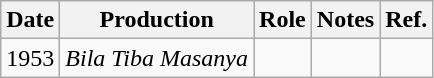<table class="wikitable sortable">
<tr>
<th>Date</th>
<th>Production</th>
<th>Role</th>
<th class="unsortable">Notes</th>
<th class="unsortable">Ref.</th>
</tr>
<tr>
<td>1953</td>
<td><em>Bila Tiba Masanya</em></td>
<td></td>
<td></td>
<td></td>
</tr>
</table>
